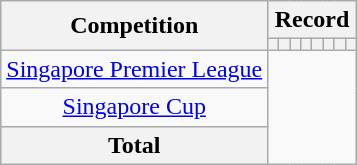<table class="wikitable" style="text-align: center">
<tr>
<th rowspan=2>Competition</th>
<th colspan=8>Record</th>
</tr>
<tr>
<th></th>
<th></th>
<th></th>
<th></th>
<th></th>
<th></th>
<th></th>
<th></th>
</tr>
<tr>
<td><a href='#'>Singapore Premier League</a><br></td>
</tr>
<tr>
<td><a href='#'>Singapore Cup</a><br></td>
</tr>
<tr>
<th>Total<br></th>
</tr>
</table>
